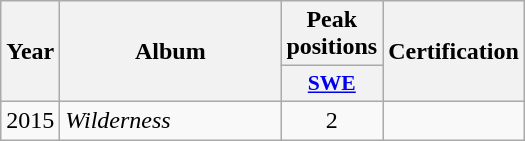<table class="wikitable">
<tr>
<th rowspan="2" style="text-align:center; width:10px;">Year</th>
<th rowspan="2" style="text-align:center; width:140px;">Album</th>
<th style="text-align:center; width:20px;">Peak positions</th>
<th rowspan="2" style="text-align:center; width:70px;">Certification</th>
</tr>
<tr>
<th scope="col" style="width:3em;font-size:90%;"><a href='#'>SWE</a><br></th>
</tr>
<tr>
<td style="text-align:center;">2015</td>
<td><em>Wilderness</em></td>
<td style="text-align:center;">2</td>
<td style="text-align:center;"></td>
</tr>
</table>
